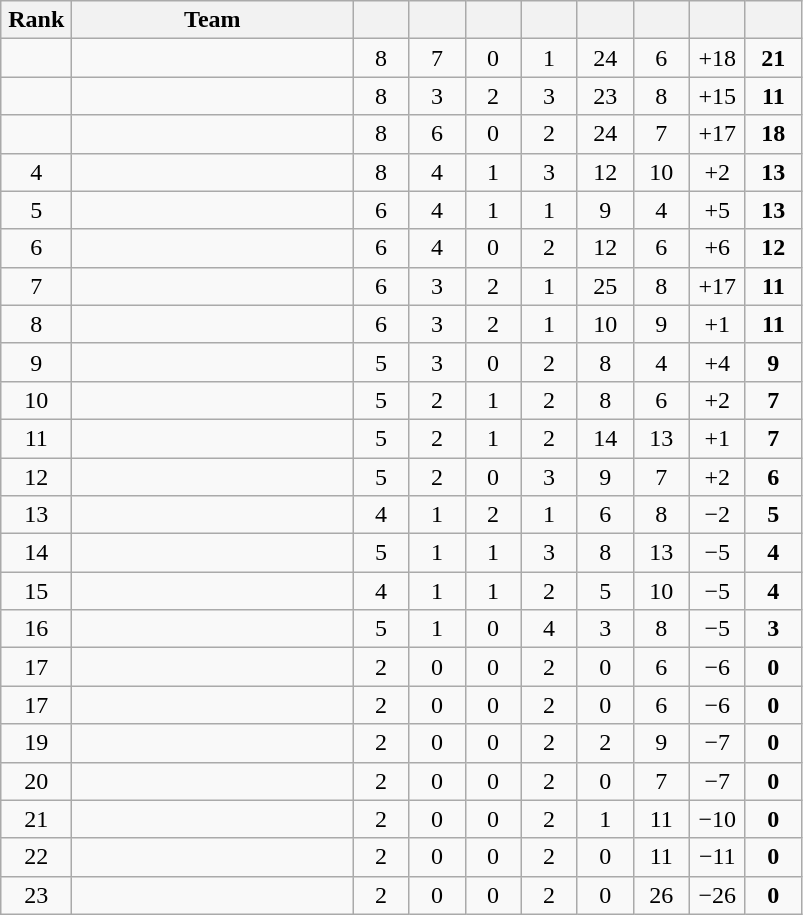<table class="wikitable" style="text-align: center;">
<tr>
<th width=40>Rank</th>
<th width=180>Team</th>
<th width=30></th>
<th width=30></th>
<th width=30></th>
<th width=30></th>
<th width=30></th>
<th width=30></th>
<th width=30></th>
<th width=30></th>
</tr>
<tr>
<td></td>
<td align=left></td>
<td>8</td>
<td>7</td>
<td>0</td>
<td>1</td>
<td>24</td>
<td>6</td>
<td>+18</td>
<td><strong>21</strong></td>
</tr>
<tr>
<td></td>
<td align=left></td>
<td>8</td>
<td>3</td>
<td>2</td>
<td>3</td>
<td>23</td>
<td>8</td>
<td>+15</td>
<td><strong>11</strong></td>
</tr>
<tr>
<td></td>
<td align=left></td>
<td>8</td>
<td>6</td>
<td>0</td>
<td>2</td>
<td>24</td>
<td>7</td>
<td>+17</td>
<td><strong>18</strong></td>
</tr>
<tr>
<td>4</td>
<td align=left></td>
<td>8</td>
<td>4</td>
<td>1</td>
<td>3</td>
<td>12</td>
<td>10</td>
<td>+2</td>
<td><strong>13</strong></td>
</tr>
<tr>
<td>5</td>
<td align=left></td>
<td>6</td>
<td>4</td>
<td>1</td>
<td>1</td>
<td>9</td>
<td>4</td>
<td>+5</td>
<td><strong>13</strong></td>
</tr>
<tr>
<td>6</td>
<td align=left></td>
<td>6</td>
<td>4</td>
<td>0</td>
<td>2</td>
<td>12</td>
<td>6</td>
<td>+6</td>
<td><strong>12</strong></td>
</tr>
<tr>
<td>7</td>
<td align=left></td>
<td>6</td>
<td>3</td>
<td>2</td>
<td>1</td>
<td>25</td>
<td>8</td>
<td>+17</td>
<td><strong>11</strong></td>
</tr>
<tr>
<td>8</td>
<td align=left></td>
<td>6</td>
<td>3</td>
<td>2</td>
<td>1</td>
<td>10</td>
<td>9</td>
<td>+1</td>
<td><strong>11</strong></td>
</tr>
<tr>
<td>9</td>
<td align=left></td>
<td>5</td>
<td>3</td>
<td>0</td>
<td>2</td>
<td>8</td>
<td>4</td>
<td>+4</td>
<td><strong>9</strong></td>
</tr>
<tr>
<td>10</td>
<td align=left></td>
<td>5</td>
<td>2</td>
<td>1</td>
<td>2</td>
<td>8</td>
<td>6</td>
<td>+2</td>
<td><strong>7</strong></td>
</tr>
<tr>
<td>11</td>
<td align=left></td>
<td>5</td>
<td>2</td>
<td>1</td>
<td>2</td>
<td>14</td>
<td>13</td>
<td>+1</td>
<td><strong>7</strong></td>
</tr>
<tr>
<td>12</td>
<td align=left></td>
<td>5</td>
<td>2</td>
<td>0</td>
<td>3</td>
<td>9</td>
<td>7</td>
<td>+2</td>
<td><strong>6</strong></td>
</tr>
<tr>
<td>13</td>
<td align=left></td>
<td>4</td>
<td>1</td>
<td>2</td>
<td>1</td>
<td>6</td>
<td>8</td>
<td>−2</td>
<td><strong>5</strong></td>
</tr>
<tr>
<td>14</td>
<td align=left></td>
<td>5</td>
<td>1</td>
<td>1</td>
<td>3</td>
<td>8</td>
<td>13</td>
<td>−5</td>
<td><strong>4</strong></td>
</tr>
<tr>
<td>15</td>
<td align=left></td>
<td>4</td>
<td>1</td>
<td>1</td>
<td>2</td>
<td>5</td>
<td>10</td>
<td>−5</td>
<td><strong>4</strong></td>
</tr>
<tr>
<td>16</td>
<td align=left></td>
<td>5</td>
<td>1</td>
<td>0</td>
<td>4</td>
<td>3</td>
<td>8</td>
<td>−5</td>
<td><strong>3</strong></td>
</tr>
<tr>
<td>17</td>
<td align=left></td>
<td>2</td>
<td>0</td>
<td>0</td>
<td>2</td>
<td>0</td>
<td>6</td>
<td>−6</td>
<td><strong>0</strong></td>
</tr>
<tr>
<td>17</td>
<td align=left></td>
<td>2</td>
<td>0</td>
<td>0</td>
<td>2</td>
<td>0</td>
<td>6</td>
<td>−6</td>
<td><strong>0</strong></td>
</tr>
<tr>
<td>19</td>
<td align=left></td>
<td>2</td>
<td>0</td>
<td>0</td>
<td>2</td>
<td>2</td>
<td>9</td>
<td>−7</td>
<td><strong>0</strong></td>
</tr>
<tr>
<td>20</td>
<td align=left></td>
<td>2</td>
<td>0</td>
<td>0</td>
<td>2</td>
<td>0</td>
<td>7</td>
<td>−7</td>
<td><strong>0</strong></td>
</tr>
<tr>
<td>21</td>
<td align=left></td>
<td>2</td>
<td>0</td>
<td>0</td>
<td>2</td>
<td>1</td>
<td>11</td>
<td>−10</td>
<td><strong>0</strong></td>
</tr>
<tr>
<td>22</td>
<td align=left></td>
<td>2</td>
<td>0</td>
<td>0</td>
<td>2</td>
<td>0</td>
<td>11</td>
<td>−11</td>
<td><strong>0</strong></td>
</tr>
<tr>
<td>23</td>
<td align=left></td>
<td>2</td>
<td>0</td>
<td>0</td>
<td>2</td>
<td>0</td>
<td>26</td>
<td>−26</td>
<td><strong>0</strong></td>
</tr>
</table>
